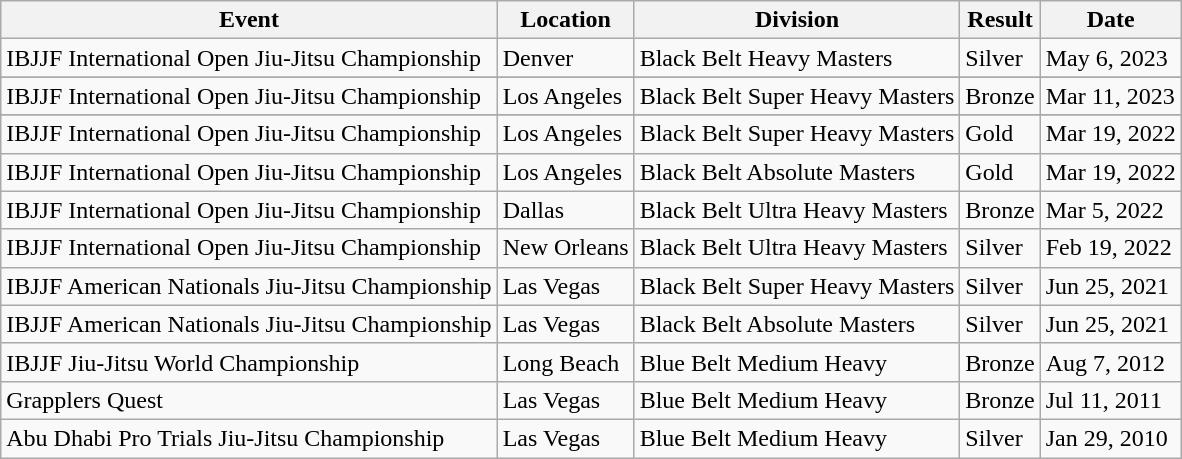<table class="wikitable">
<tr>
<th>Event</th>
<th>Location</th>
<th>Division</th>
<th>Result</th>
<th>Date</th>
</tr>
<tr>
<td>IBJJF International Open Jiu-Jitsu Championship</td>
<td>Denver</td>
<td>Black Belt Heavy Masters</td>
<td>Silver</td>
<td>May 6, 2023</td>
</tr>
<tr>
</tr>
<tr>
<td>IBJJF International Open Jiu-Jitsu Championship</td>
<td>Los Angeles</td>
<td>Black Belt Super Heavy Masters</td>
<td>Bronze</td>
<td>Mar 11, 2023</td>
</tr>
<tr>
</tr>
<tr>
<td>IBJJF International Open Jiu-Jitsu Championship</td>
<td>Los Angeles</td>
<td>Black Belt Super Heavy Masters</td>
<td>Gold</td>
<td>Mar 19, 2022</td>
</tr>
<tr>
<td>IBJJF International Open Jiu-Jitsu Championship</td>
<td>Los Angeles</td>
<td>Black Belt Absolute Masters</td>
<td>Gold</td>
<td>Mar 19, 2022</td>
</tr>
<tr>
<td>IBJJF International Open Jiu-Jitsu Championship</td>
<td>Dallas</td>
<td>Black Belt Ultra Heavy Masters</td>
<td>Bronze</td>
<td>Mar 5, 2022</td>
</tr>
<tr>
<td>IBJJF International Open Jiu-Jitsu Championship</td>
<td>New Orleans</td>
<td>Black Belt Ultra Heavy Masters</td>
<td>Silver</td>
<td>Feb 19, 2022</td>
</tr>
<tr>
<td>IBJJF American Nationals Jiu-Jitsu Championship</td>
<td>Las Vegas</td>
<td>Black Belt Super Heavy Masters</td>
<td>Silver</td>
<td>Jun 25, 2021</td>
</tr>
<tr>
<td>IBJJF American Nationals Jiu-Jitsu Championship</td>
<td>Las Vegas</td>
<td>Black Belt Absolute Masters</td>
<td>Silver</td>
<td>Jun 25, 2021</td>
</tr>
<tr>
<td>IBJJF Jiu-Jitsu World Championship</td>
<td>Long Beach</td>
<td>Blue Belt Medium Heavy</td>
<td>Bronze</td>
<td>Aug 7, 2012</td>
</tr>
<tr>
<td>Grapplers Quest</td>
<td>Las Vegas</td>
<td>Blue Belt Medium Heavy</td>
<td>Bronze</td>
<td>Jul 11, 2011</td>
</tr>
<tr>
<td>Abu Dhabi Pro Trials Jiu-Jitsu Championship</td>
<td>Las Vegas</td>
<td>Blue Belt Medium Heavy</td>
<td>Silver</td>
<td>Jan 29, 2010</td>
</tr>
</table>
